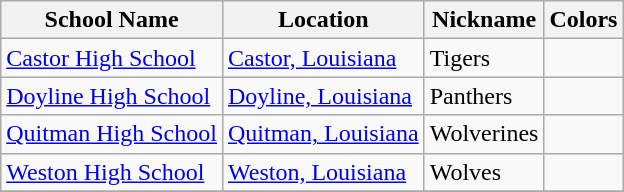<table class="wikitable">
<tr>
<th>School Name</th>
<th>Location</th>
<th>Nickname</th>
<th>Colors</th>
</tr>
<tr>
<td><a href='#'>Castor High School</a></td>
<td><a href='#'>Castor, Louisiana</a></td>
<td>Tigers</td>
<td> </td>
</tr>
<tr>
<td><a href='#'>Doyline High School</a></td>
<td><a href='#'>Doyline, Louisiana</a></td>
<td>Panthers</td>
<td> </td>
</tr>
<tr>
<td><a href='#'>Quitman High School</a></td>
<td><a href='#'>Quitman, Louisiana</a></td>
<td>Wolverines</td>
<td> </td>
</tr>
<tr>
<td><a href='#'>Weston High School</a></td>
<td><a href='#'>Weston, Louisiana</a></td>
<td>Wolves</td>
<td> </td>
</tr>
<tr>
</tr>
</table>
